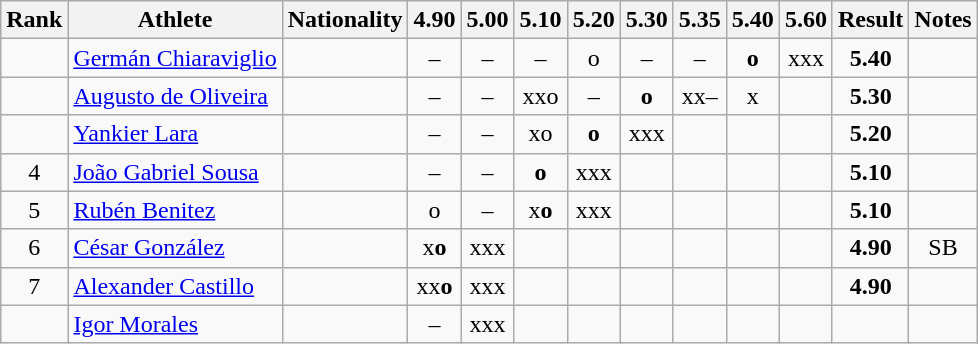<table class="wikitable sortable" style="text-align:center">
<tr>
<th>Rank</th>
<th>Athlete</th>
<th>Nationality</th>
<th>4.90</th>
<th>5.00</th>
<th>5.10</th>
<th>5.20</th>
<th>5.30</th>
<th>5.35</th>
<th>5.40</th>
<th>5.60</th>
<th>Result</th>
<th>Notes</th>
</tr>
<tr>
<td></td>
<td align="left"><a href='#'>Germán Chiaraviglio</a></td>
<td align=left></td>
<td>–</td>
<td>–</td>
<td>–</td>
<td>o</td>
<td>–</td>
<td>–</td>
<td><strong>o</strong></td>
<td>xxx</td>
<td><strong>5.40</strong></td>
<td></td>
</tr>
<tr>
<td></td>
<td align="left"><a href='#'>Augusto de Oliveira</a></td>
<td align=left></td>
<td>–</td>
<td>–</td>
<td>xxo</td>
<td>–</td>
<td><strong>o</strong></td>
<td>xx–</td>
<td>x</td>
<td></td>
<td><strong>5.30</strong></td>
<td></td>
</tr>
<tr>
<td></td>
<td align="left"><a href='#'>Yankier Lara</a></td>
<td align=left></td>
<td>–</td>
<td>–</td>
<td>xo</td>
<td><strong>o</strong></td>
<td>xxx</td>
<td></td>
<td></td>
<td></td>
<td><strong>5.20</strong></td>
<td></td>
</tr>
<tr>
<td>4</td>
<td align="left"><a href='#'>João Gabriel Sousa</a></td>
<td align=left></td>
<td>–</td>
<td>–</td>
<td><strong>o</strong></td>
<td>xxx</td>
<td></td>
<td></td>
<td></td>
<td></td>
<td><strong>5.10</strong></td>
<td></td>
</tr>
<tr>
<td>5</td>
<td align="left"><a href='#'>Rubén Benitez</a></td>
<td align=left></td>
<td>o</td>
<td>–</td>
<td>x<strong>o</strong></td>
<td>xxx</td>
<td></td>
<td></td>
<td></td>
<td></td>
<td><strong>5.10</strong></td>
<td></td>
</tr>
<tr>
<td>6</td>
<td align="left"><a href='#'>César González</a></td>
<td align=left></td>
<td>x<strong>o</strong></td>
<td>xxx</td>
<td></td>
<td></td>
<td></td>
<td></td>
<td></td>
<td></td>
<td><strong>4.90</strong></td>
<td>SB</td>
</tr>
<tr>
<td>7</td>
<td align="left"><a href='#'>Alexander Castillo</a></td>
<td align=left></td>
<td>xx<strong>o</strong></td>
<td>xxx</td>
<td></td>
<td></td>
<td></td>
<td></td>
<td></td>
<td></td>
<td><strong>4.90</strong></td>
<td></td>
</tr>
<tr>
<td></td>
<td align="left"><a href='#'>Igor Morales</a></td>
<td align=left></td>
<td>–</td>
<td>xxx</td>
<td></td>
<td></td>
<td></td>
<td></td>
<td></td>
<td></td>
<td><strong></strong></td>
<td></td>
</tr>
</table>
